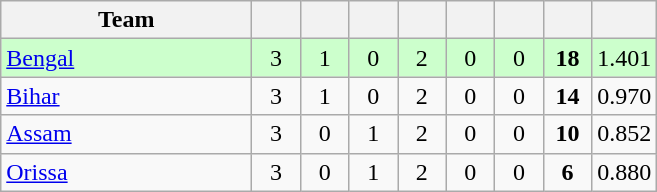<table class="wikitable" style="text-align:center">
<tr>
<th style="width:160px">Team</th>
<th style="width:25px"></th>
<th style="width:25px"></th>
<th style="width:25px"></th>
<th style="width:25px"></th>
<th style="width:25px"></th>
<th style="width:25px"></th>
<th style="width:25px"></th>
<th style="width:25px;"></th>
</tr>
<tr style="background:#cfc;">
<td style="text-align:left"><a href='#'>Bengal</a></td>
<td>3</td>
<td>1</td>
<td>0</td>
<td>2</td>
<td>0</td>
<td>0</td>
<td><strong>18</strong></td>
<td>1.401</td>
</tr>
<tr>
<td style="text-align:left"><a href='#'>Bihar</a></td>
<td>3</td>
<td>1</td>
<td>0</td>
<td>2</td>
<td>0</td>
<td>0</td>
<td><strong>14</strong></td>
<td>0.970</td>
</tr>
<tr>
<td style="text-align:left"><a href='#'>Assam</a></td>
<td>3</td>
<td>0</td>
<td>1</td>
<td>2</td>
<td>0</td>
<td>0</td>
<td><strong>10</strong></td>
<td>0.852</td>
</tr>
<tr>
<td style="text-align:left"><a href='#'>Orissa</a></td>
<td>3</td>
<td>0</td>
<td>1</td>
<td>2</td>
<td>0</td>
<td>0</td>
<td><strong>6</strong></td>
<td>0.880</td>
</tr>
</table>
